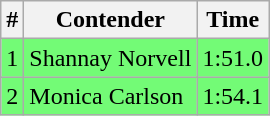<table class="wikitable">
<tr>
<th>#</th>
<th>Contender</th>
<th>Time</th>
</tr>
<tr>
<td style="background:#73fb76;">1</td>
<td style="background:#73fb76;">Shannay Norvell</td>
<td style="background:#73fb76;">1:51.0</td>
</tr>
<tr>
<td style="background:#73fb76;">2</td>
<td style="background:#73fb76;">Monica Carlson</td>
<td style="background:#73fb76;">1:54.1</td>
</tr>
</table>
